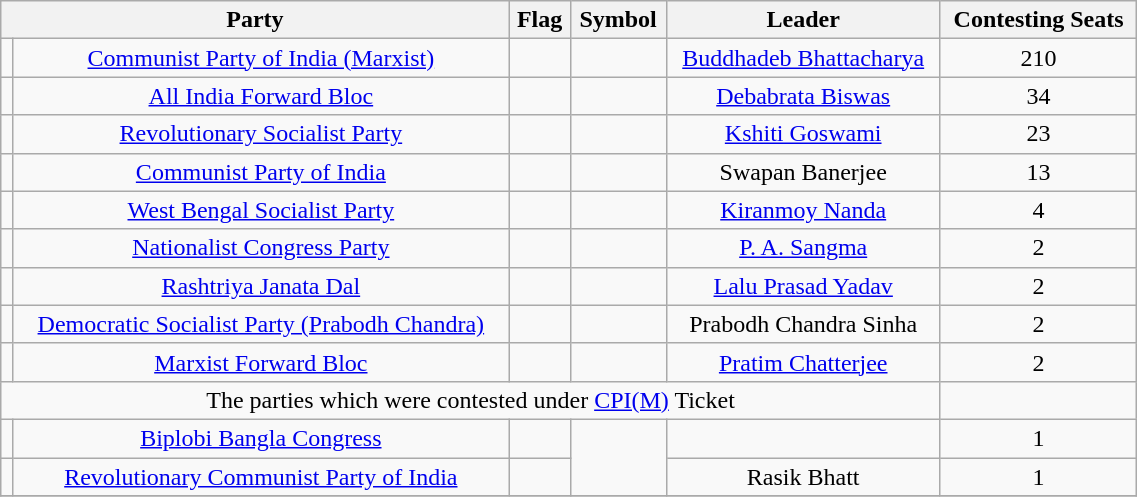<table class="wikitable" width="60%" style="text-align:center">
<tr>
<th colspan="2">Party</th>
<th>Flag</th>
<th>Symbol</th>
<th>Leader</th>
<th>Contesting Seats</th>
</tr>
<tr>
<td></td>
<td><a href='#'>Communist Party of India (Marxist)</a></td>
<td></td>
<td></td>
<td><a href='#'>Buddhadeb Bhattacharya</a></td>
<td>210</td>
</tr>
<tr>
<td></td>
<td><a href='#'>All India Forward Bloc</a></td>
<td></td>
<td></td>
<td><a href='#'>Debabrata Biswas</a></td>
<td>34</td>
</tr>
<tr>
<td></td>
<td><a href='#'>Revolutionary Socialist Party</a></td>
<td></td>
<td></td>
<td><a href='#'>Kshiti Goswami</a></td>
<td>23</td>
</tr>
<tr>
<td></td>
<td><a href='#'>Communist Party of India</a></td>
<td></td>
<td></td>
<td>Swapan Banerjee</td>
<td>13</td>
</tr>
<tr>
<td></td>
<td><a href='#'>West Bengal Socialist Party</a></td>
<td></td>
<td></td>
<td><a href='#'>Kiranmoy Nanda</a></td>
<td>4</td>
</tr>
<tr>
<td></td>
<td><a href='#'>Nationalist Congress Party</a></td>
<td></td>
<td></td>
<td><a href='#'>P. A. Sangma</a></td>
<td>2</td>
</tr>
<tr>
<td></td>
<td><a href='#'>Rashtriya Janata Dal</a></td>
<td></td>
<td></td>
<td><a href='#'>Lalu Prasad Yadav</a></td>
<td>2</td>
</tr>
<tr>
<td></td>
<td><a href='#'>Democratic Socialist Party (Prabodh Chandra)</a></td>
<td></td>
<td></td>
<td>Prabodh Chandra Sinha</td>
<td>2</td>
</tr>
<tr>
<td></td>
<td><a href='#'>Marxist Forward Bloc</a></td>
<td></td>
<td></td>
<td><a href='#'>Pratim Chatterjee</a></td>
<td>2</td>
</tr>
<tr>
<td colspan = "5" align = "center">The parties which were contested under <a href='#'>CPI(M)</a> Ticket</td>
</tr>
<tr>
<td></td>
<td><a href='#'>Biplobi Bangla Congress</a></td>
<td></td>
<td rowspan="2"></td>
<td></td>
<td>1</td>
</tr>
<tr>
<td></td>
<td><a href='#'>Revolutionary Communist Party of India</a></td>
<td></td>
<td>Rasik Bhatt</td>
<td>1</td>
</tr>
<tr>
</tr>
</table>
